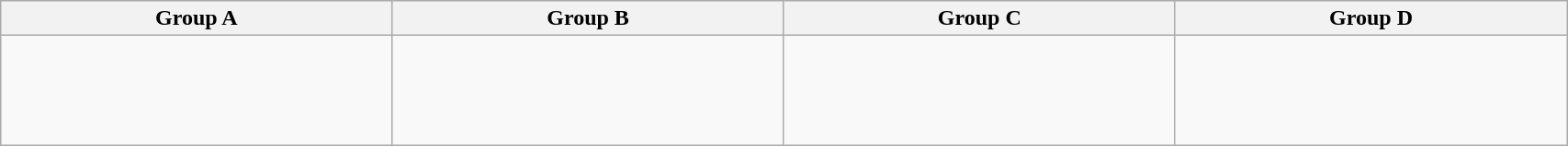<table class=wikitable width=90%>
<tr>
<th width=25%>Group A</th>
<th width=25%>Group B</th>
<th width=25%>Group C</th>
<th width=25%>Group D</th>
</tr>
<tr>
<td><br><br><br><br></td>
<td><br><br><br><br></td>
<td><br><br><br><br></td>
<td><br><br><br><br></td>
</tr>
</table>
